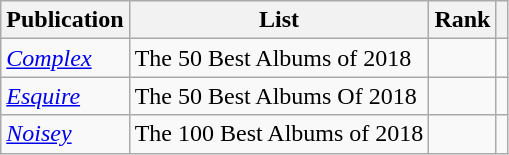<table class="sortable wikitable">
<tr>
<th>Publication</th>
<th>List</th>
<th>Rank</th>
<th class="unsortable"></th>
</tr>
<tr>
<td><em><a href='#'>Complex</a></em></td>
<td>The 50 Best Albums of 2018</td>
<td></td>
<td></td>
</tr>
<tr>
<td><em><a href='#'>Esquire</a></em></td>
<td>The 50 Best Albums Of 2018</td>
<td></td>
<td></td>
</tr>
<tr>
<td><em><a href='#'>Noisey</a></em></td>
<td>The 100 Best Albums of 2018</td>
<td></td>
<td></td>
</tr>
</table>
